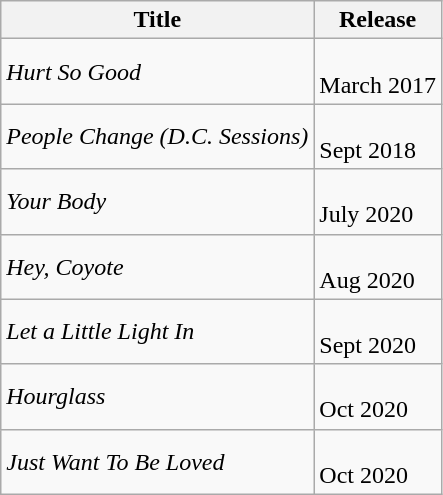<table class="wikitable">
<tr>
<th><strong>Title</strong></th>
<th><strong>Release</strong></th>
</tr>
<tr>
<td><em>Hurt So Good</em></td>
<td><br>March 2017</td>
</tr>
<tr>
<td><em>People Change (D.C. Sessions)</em></td>
<td><br>Sept 2018</td>
</tr>
<tr>
<td><em>Your Body</em></td>
<td><br>July 2020</td>
</tr>
<tr>
<td><em>Hey, Coyote</em></td>
<td><br>Aug 2020</td>
</tr>
<tr>
<td><em>Let a Little Light In</em></td>
<td><br>Sept 2020</td>
</tr>
<tr>
<td><em>Hourglass</em></td>
<td><br>Oct 2020</td>
</tr>
<tr>
<td><em>Just Want To Be Loved</em></td>
<td><br>Oct 2020</td>
</tr>
</table>
